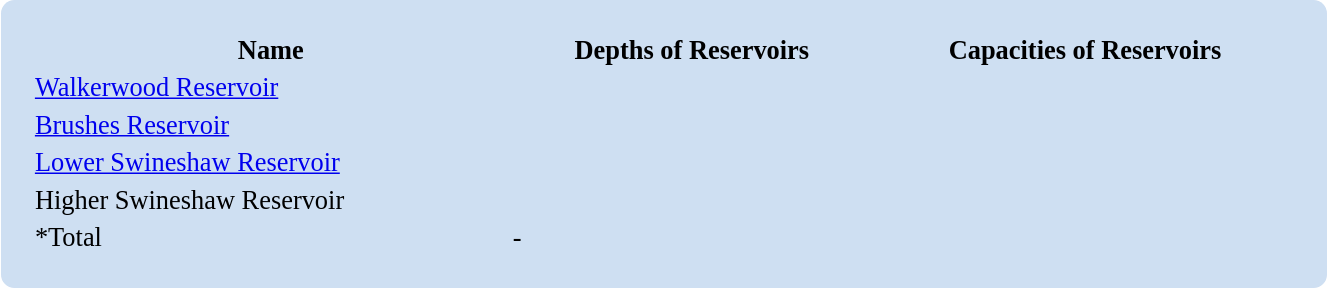<table style="width: 70%; margin-top: 8px; font-size: +1.1em; margin-left: auto; margin-right: auto; background-color:#cedff2; padding: 20px; border-radius: 9px;">
<tr>
<th>Name</th>
<th>Depths of Reservoirs</th>
<th>Capacities of Reservoirs</th>
</tr>
<tr>
<td><a href='#'>Walkerwood Reservoir</a></td>
<td></td>
<td></td>
</tr>
<tr>
<td><a href='#'>Brushes Reservoir</a></td>
<td></td>
<td></td>
</tr>
<tr>
<td><a href='#'>Lower Swineshaw Reservoir</a></td>
<td></td>
<td></td>
</tr>
<tr>
<td>Higher Swineshaw Reservoir</td>
<td></td>
<td></td>
</tr>
<tr>
<td>*Total</td>
<td>-</td>
<td> </td>
</tr>
</table>
